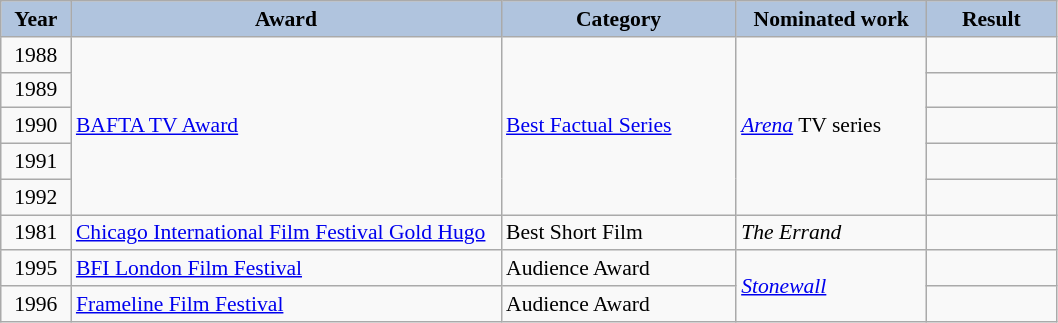<table class="wikitable" style="font-size:90%">
<tr>
<th style="background:#B0C4DE" width="40">Year</th>
<th style="background:#B0C4DE" width="280">Award</th>
<th style="background:#B0C4DE" width="150">Category</th>
<th style="background:#B0C4DE" width="120">Nominated work</th>
<th style="background:#B0C4DE" width="80">Result</th>
</tr>
<tr>
<td align="center">1988</td>
<td rowspan=5><a href='#'>BAFTA TV Award</a></td>
<td rowspan=5><a href='#'>Best Factual Series</a></td>
<td rowspan=5><em><a href='#'>Arena</a></em> TV series</td>
<td></td>
</tr>
<tr>
<td align="center">1989</td>
<td></td>
</tr>
<tr>
<td align="center">1990</td>
<td></td>
</tr>
<tr>
<td align="center">1991</td>
<td></td>
</tr>
<tr>
<td align="center">1992</td>
<td></td>
</tr>
<tr>
<td align="center">1981</td>
<td><a href='#'>Chicago International Film Festival Gold Hugo</a></td>
<td>Best Short Film</td>
<td><em>The Errand</em></td>
<td></td>
</tr>
<tr>
<td align="center">1995</td>
<td><a href='#'>BFI London Film Festival</a></td>
<td>Audience Award</td>
<td rowspan=2><em><a href='#'>Stonewall</a></em></td>
<td></td>
</tr>
<tr>
<td align="center">1996</td>
<td><a href='#'>Frameline Film Festival</a></td>
<td>Audience Award</td>
<td></td>
</tr>
</table>
